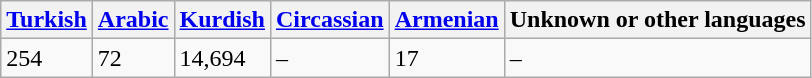<table class="wikitable">
<tr>
<th><a href='#'>Turkish</a></th>
<th><a href='#'>Arabic</a></th>
<th><a href='#'>Kurdish</a></th>
<th><a href='#'>Circassian</a></th>
<th><a href='#'>Armenian</a></th>
<th>Unknown or other languages</th>
</tr>
<tr>
<td>254</td>
<td>72</td>
<td>14,694</td>
<td>–</td>
<td>17</td>
<td>–</td>
</tr>
</table>
